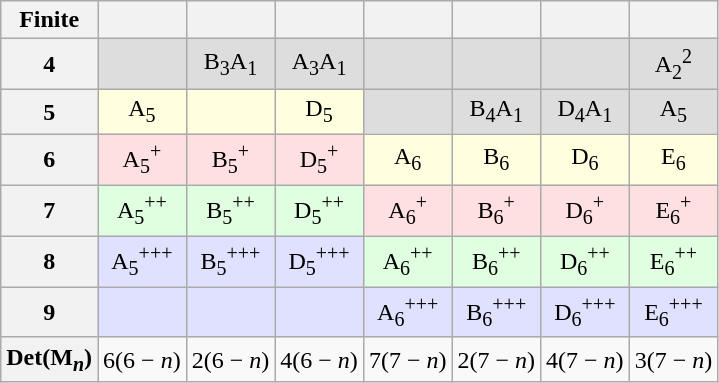<table class=wikitable>
<tr>
<th>Finite</th>
<th></th>
<th></th>
<th></th>
<th></th>
<th></th>
<th></th>
<th></th>
</tr>
<tr align=center  BGCOLOR="#ddd">
<th>4</th>
<td></td>
<td>B<sub>3</sub>A<sub>1</sub><br></td>
<td>A<sub>3</sub>A<sub>1</sub><br></td>
<td></td>
<td></td>
<td></td>
<td>A<sub>2</sub><sup>2</sup><br></td>
</tr>
<tr align=center  BGCOLOR="#ddd">
<th>5</th>
<td BGCOLOR="#ffffe0">A<sub>5</sub><br></td>
<td BGCOLOR="#ffffe0"></td>
<td BGCOLOR="#ffffe0">D<sub>5</sub><br></td>
<td></td>
<td>B<sub>4</sub>A<sub>1</sub><br></td>
<td>D<sub>4</sub>A<sub>1</sub><br></td>
<td>A<sub>5</sub><br></td>
</tr>
<tr align=center>
<th>6</th>
<td BGCOLOR="#ffe0e0">A<sub>5</sub><sup>+</sup><br></td>
<td BGCOLOR="#ffe0e0">B<sub>5</sub><sup>+</sup><br></td>
<td BGCOLOR="#ffe0e0">D<sub>5</sub><sup>+</sup><br></td>
<td BGCOLOR="#ffffe0">A<sub>6</sub><br></td>
<td BGCOLOR="#ffffe0">B<sub>6</sub><br></td>
<td BGCOLOR="#ffffe0">D<sub>6</sub><br></td>
<td BGCOLOR="#ffffe0">E<sub>6</sub><br></td>
</tr>
<tr align=center>
<th>7</th>
<td BGCOLOR="#e0ffe0">A<sub>5</sub><sup>++</sup><br></td>
<td BGCOLOR="#e0ffe0">B<sub>5</sub><sup>++</sup><br></td>
<td BGCOLOR="#e0ffe0">D<sub>5</sub><sup>++</sup><br></td>
<td BGCOLOR="#ffe0e0">A<sub>6</sub><sup>+</sup><br></td>
<td BGCOLOR="#ffe0e0">B<sub>6</sub><sup>+</sup><br></td>
<td BGCOLOR="#ffe0e0">D<sub>6</sub><sup>+</sup><br></td>
<td BGCOLOR="#ffe0e0">E<sub>6</sub><sup>+</sup><br></td>
</tr>
<tr align=center>
<th>8</th>
<td BGCOLOR="#e0e0ff">A<sub>5</sub><sup>+++</sup><br></td>
<td BGCOLOR="#e0e0ff">B<sub>5</sub><sup>+++</sup><br></td>
<td BGCOLOR="#e0e0ff">D<sub>5</sub><sup>+++</sup><br></td>
<td BGCOLOR="#e0ffe0">A<sub>6</sub><sup>++</sup><br></td>
<td BGCOLOR="#e0ffe0">B<sub>6</sub><sup>++</sup><br></td>
<td BGCOLOR="#e0ffe0">D<sub>6</sub><sup>++</sup><br></td>
<td BGCOLOR="#e0ffe0">E<sub>6</sub><sup>++</sup><br></td>
</tr>
<tr align=center>
<th>9</th>
<td BGCOLOR="#e0e0ff"></td>
<td BGCOLOR="#e0e0ff"></td>
<td BGCOLOR="#e0e0ff"></td>
<td BGCOLOR="#e0e0ff">A<sub>6</sub><sup>+++</sup><br></td>
<td BGCOLOR="#e0e0ff">B<sub>6</sub><sup>+++</sup><br></td>
<td BGCOLOR="#e0e0ff">D<sub>6</sub><sup>+++</sup><br></td>
<td BGCOLOR="#e0e0ff">E<sub>6</sub><sup>+++</sup><br></td>
</tr>
<tr align=center>
<th>Det(M<sub><em>n</em></sub>)</th>
<td>6(6 − <em>n</em>)</td>
<td>2(6 − <em>n</em>)</td>
<td>4(6 − <em>n</em>)</td>
<td>7(7 − <em>n</em>)</td>
<td>2(7 − <em>n</em>)</td>
<td>4(7 − <em>n</em>)</td>
<td>3(7 − <em>n</em>)</td>
</tr>
</table>
